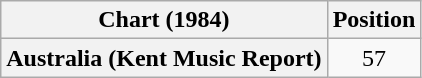<table class="wikitable plainrowheaders sortable">
<tr>
<th>Chart (1984)</th>
<th>Position</th>
</tr>
<tr>
<th scope="row">Australia (Kent Music Report)</th>
<td style="text-align:center;">57</td>
</tr>
</table>
